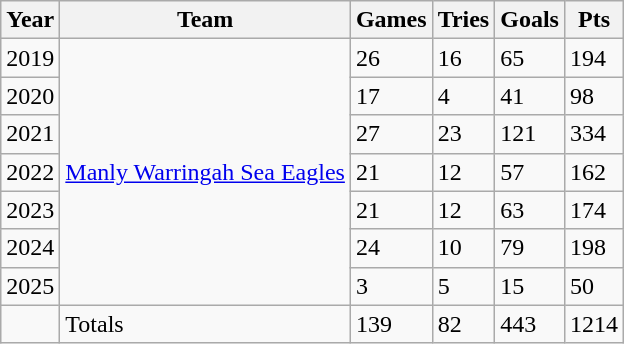<table class="wikitable">
<tr>
<th>Year</th>
<th>Team</th>
<th>Games</th>
<th>Tries</th>
<th>Goals</th>
<th>Pts</th>
</tr>
<tr>
<td>2019</td>
<td rowspan="7"> <a href='#'>Manly Warringah Sea Eagles</a></td>
<td>26</td>
<td>16</td>
<td>65</td>
<td>194</td>
</tr>
<tr>
<td>2020</td>
<td>17</td>
<td>4</td>
<td>41</td>
<td>98</td>
</tr>
<tr>
<td>2021</td>
<td>27</td>
<td>23</td>
<td>121</td>
<td>334</td>
</tr>
<tr>
<td>2022</td>
<td>21</td>
<td>12</td>
<td>57</td>
<td>162</td>
</tr>
<tr>
<td>2023</td>
<td>21</td>
<td>12</td>
<td>63</td>
<td>174</td>
</tr>
<tr>
<td>2024</td>
<td>24</td>
<td>10</td>
<td>79</td>
<td>198</td>
</tr>
<tr>
<td>2025</td>
<td>3</td>
<td>5</td>
<td>15</td>
<td>50</td>
</tr>
<tr>
<td></td>
<td>Totals</td>
<td>139</td>
<td>82</td>
<td>443</td>
<td>1214</td>
</tr>
</table>
